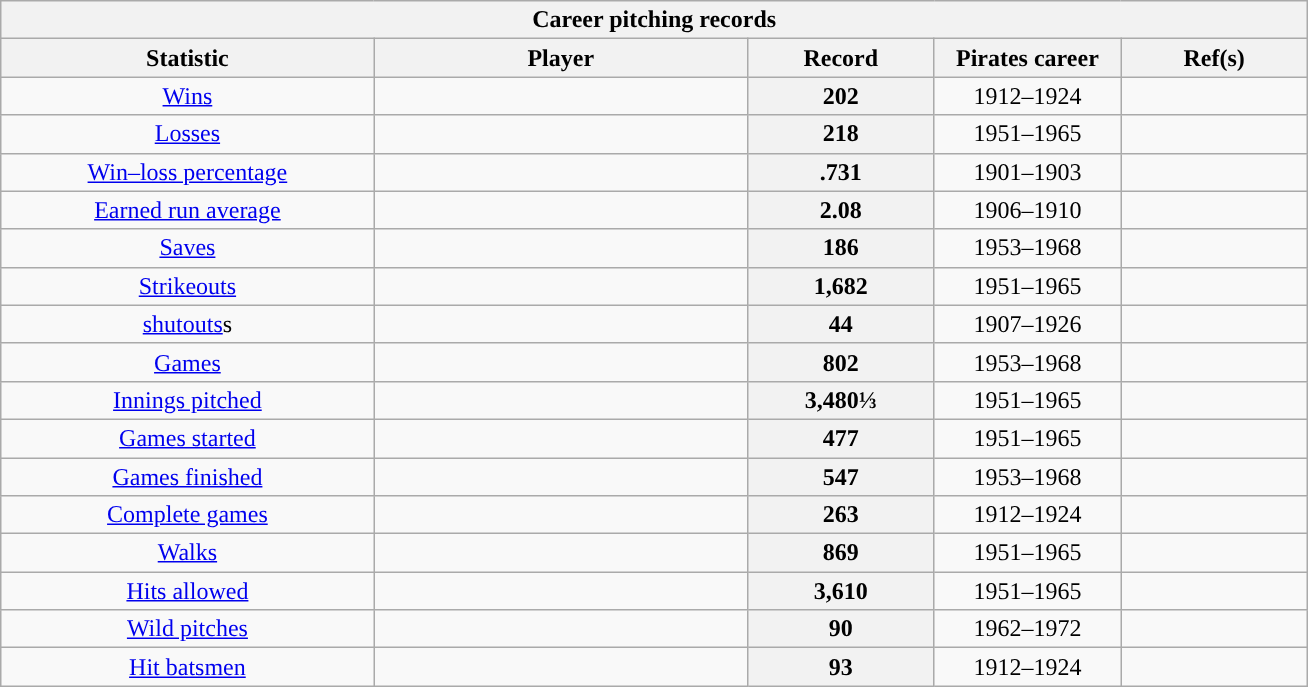<table class="wikitable sortable" style="text-align:center" width="69%">
<tr>
<th colspan=5>Career pitching records</th>
</tr>
<tr>
<th scope="col" width=20%>Statistic</th>
<th scope="col" width=20%>Player</th>
<th scope="col" width=10% class="unsortable">Record</th>
<th scope="col" width=10%>Pirates career</th>
<th scope="col" width=10% class="unsortable">Ref(s)</th>
</tr>
<tr>
<td><a href='#'>Wins</a></td>
<td></td>
<th scope="row">202</th>
<td>1912–1924</td>
<td></td>
</tr>
<tr>
<td><a href='#'>Losses</a></td>
<td></td>
<th scope="row">218</th>
<td>1951–1965</td>
<td></td>
</tr>
<tr>
<td><a href='#'>Win–loss percentage</a></td>
<td></td>
<th scope="row">.731</th>
<td>1901–1903</td>
<td></td>
</tr>
<tr>
<td><a href='#'>Earned run average</a></td>
<td></td>
<th scope="row">2.08</th>
<td>1906–1910</td>
<td></td>
</tr>
<tr>
<td><a href='#'>Saves</a></td>
<td></td>
<th scope="row">186</th>
<td>1953–1968</td>
<td></td>
</tr>
<tr>
<td><a href='#'>Strikeouts</a></td>
<td></td>
<th scope="row">1,682</th>
<td>1951–1965</td>
<td></td>
</tr>
<tr>
<td><a href='#'>shutouts</a>s</td>
<td></td>
<th scope="row">44</th>
<td>1907–1926</td>
<td></td>
</tr>
<tr>
<td><a href='#'>Games</a></td>
<td></td>
<th scope="row">802</th>
<td>1953–1968</td>
<td></td>
</tr>
<tr>
<td><a href='#'>Innings pitched</a></td>
<td></td>
<th scope="row">3,480⅓</th>
<td>1951–1965</td>
<td></td>
</tr>
<tr>
<td><a href='#'>Games started</a></td>
<td></td>
<th scope="row">477</th>
<td>1951–1965</td>
<td></td>
</tr>
<tr>
<td><a href='#'>Games finished</a></td>
<td></td>
<th scope="row">547</th>
<td>1953–1968</td>
<td></td>
</tr>
<tr>
<td><a href='#'>Complete games</a></td>
<td></td>
<th scope="row">263</th>
<td>1912–1924</td>
<td></td>
</tr>
<tr>
<td><a href='#'>Walks</a></td>
<td></td>
<th scope="row">869</th>
<td>1951–1965</td>
<td></td>
</tr>
<tr>
<td><a href='#'>Hits allowed</a></td>
<td></td>
<th scope="row">3,610</th>
<td>1951–1965</td>
<td></td>
</tr>
<tr>
<td><a href='#'>Wild pitches</a></td>
<td></td>
<th scope="row">90</th>
<td>1962–1972</td>
<td></td>
</tr>
<tr>
<td><a href='#'>Hit batsmen</a></td>
<td></td>
<th scope="row">93</th>
<td>1912–1924</td>
<td></td>
</tr>
</table>
